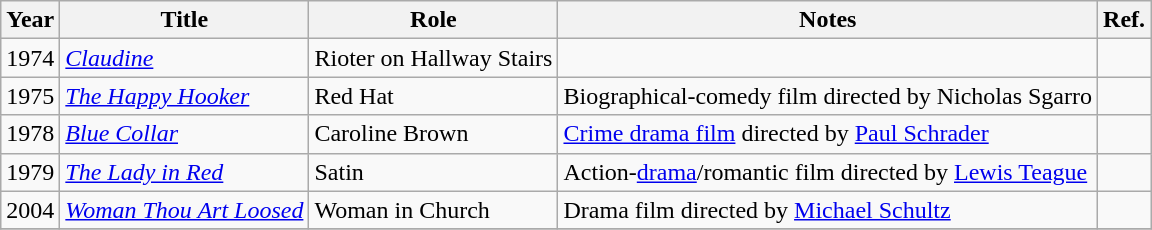<table class="wikitable sortable">
<tr>
<th>Year</th>
<th>Title</th>
<th>Role</th>
<th>Notes</th>
<th>Ref.</th>
</tr>
<tr>
<td>1974</td>
<td><em><a href='#'>Claudine</a></em></td>
<td>Rioter on Hallway Stairs</td>
<td></td>
<td></td>
</tr>
<tr>
<td>1975</td>
<td><em><a href='#'>The Happy Hooker</a></em></td>
<td>Red Hat</td>
<td>Biographical-comedy film directed by Nicholas Sgarro</td>
<td></td>
</tr>
<tr>
<td>1978</td>
<td><em><a href='#'>Blue Collar</a></em></td>
<td>Caroline Brown</td>
<td><a href='#'>Crime drama film</a> directed by <a href='#'>Paul Schrader</a></td>
<td></td>
</tr>
<tr>
<td>1979</td>
<td><em><a href='#'>The Lady in Red</a></em></td>
<td>Satin</td>
<td>Action-<a href='#'>drama</a>/romantic film directed by <a href='#'>Lewis Teague</a></td>
<td></td>
</tr>
<tr>
<td>2004</td>
<td><em><a href='#'>Woman Thou Art Loosed</a></em></td>
<td>Woman in Church</td>
<td>Drama film directed by <a href='#'>Michael Schultz</a></td>
<td></td>
</tr>
<tr>
</tr>
</table>
